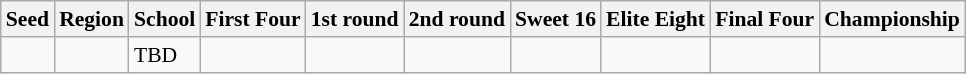<table class="sortable wikitable" style="white-space:nowrap; font-size:90%;">
<tr>
<th>Seed</th>
<th>Region</th>
<th>School</th>
<th>First Four</th>
<th>1st round</th>
<th>2nd round</th>
<th>Sweet 16</th>
<th>Elite Eight</th>
<th>Final Four</th>
<th>Championship</th>
</tr>
<tr>
<td></td>
<td></td>
<td>TBD</td>
<td></td>
<td></td>
<td></td>
<td></td>
<td></td>
<td></td>
<td></td>
</tr>
</table>
